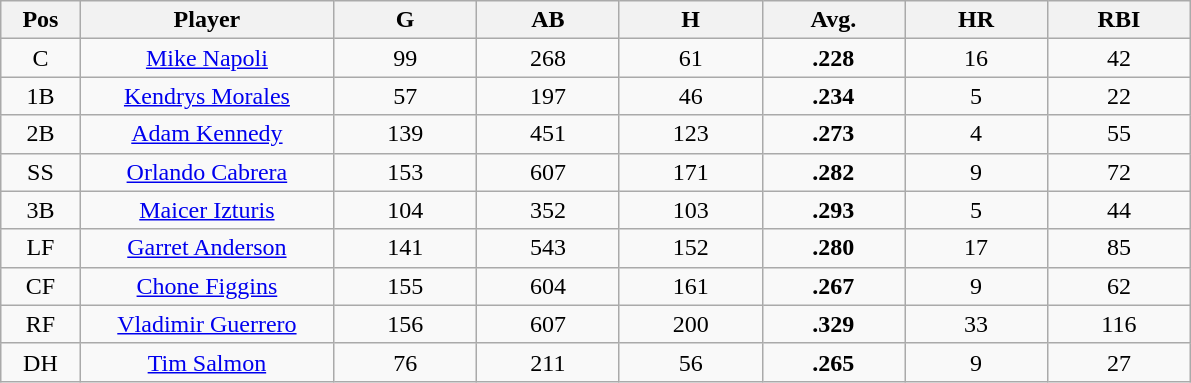<table class="wikitable">
<tr>
<th bgcolor="#dddddd" width="5%">Pos</th>
<th bgcolor="#dddddd" width="16%">Player</th>
<th bgcolor="#dddddd" width="9%">G</th>
<th bgcolor="#dddddd" width="9%">AB</th>
<th bgcolor="#dddddd" width="9%">H</th>
<th bgcolor="#dddddd" width="9%">Avg.</th>
<th bgcolor="#dddddd" width="9%">HR</th>
<th bgcolor="#dddddd" width="9%">RBI</th>
</tr>
<tr align="center">
<td>C</td>
<td><a href='#'>Mike Napoli</a></td>
<td>99</td>
<td>268</td>
<td>61</td>
<td><strong>.228</strong></td>
<td>16</td>
<td>42</td>
</tr>
<tr align="center">
<td>1B</td>
<td><a href='#'>Kendrys Morales</a></td>
<td>57</td>
<td>197</td>
<td>46</td>
<td><strong>.234</strong></td>
<td>5</td>
<td>22</td>
</tr>
<tr align=center>
<td>2B</td>
<td><a href='#'>Adam Kennedy</a></td>
<td>139</td>
<td>451</td>
<td>123</td>
<td><strong>.273</strong></td>
<td>4</td>
<td>55</td>
</tr>
<tr align=center>
<td>SS</td>
<td><a href='#'>Orlando Cabrera</a></td>
<td>153</td>
<td>607</td>
<td>171</td>
<td><strong>.282</strong></td>
<td>9</td>
<td>72</td>
</tr>
<tr align="center">
<td>3B</td>
<td><a href='#'>Maicer Izturis</a></td>
<td>104</td>
<td>352</td>
<td>103</td>
<td><strong>.293</strong></td>
<td>5</td>
<td>44</td>
</tr>
<tr align=center>
<td>LF</td>
<td><a href='#'>Garret Anderson</a></td>
<td>141</td>
<td>543</td>
<td>152</td>
<td><strong>.280</strong></td>
<td>17</td>
<td>85</td>
</tr>
<tr align="center">
<td>CF</td>
<td><a href='#'>Chone Figgins</a></td>
<td>155</td>
<td>604</td>
<td>161</td>
<td><strong>.267</strong></td>
<td>9</td>
<td>62</td>
</tr>
<tr align=center>
<td>RF</td>
<td><a href='#'>Vladimir Guerrero</a></td>
<td>156</td>
<td>607</td>
<td>200</td>
<td><strong>.329</strong></td>
<td>33</td>
<td>116</td>
</tr>
<tr align=center>
<td>DH</td>
<td><a href='#'>Tim Salmon</a></td>
<td>76</td>
<td>211</td>
<td>56</td>
<td><strong>.265</strong></td>
<td>9</td>
<td>27</td>
</tr>
</table>
